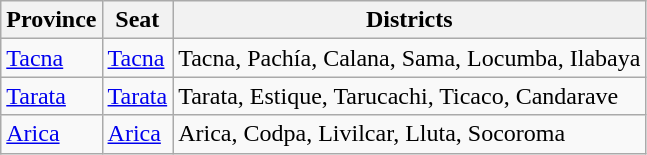<table class="sortable wikitable">
<tr>
<th>Province</th>
<th>Seat</th>
<th>Districts</th>
</tr>
<tr>
<td><a href='#'>Tacna</a></td>
<td><a href='#'>Tacna</a></td>
<td>Tacna, Pachía, Calana, Sama, Locumba, Ilabaya</td>
</tr>
<tr>
<td><a href='#'>Tarata</a></td>
<td><a href='#'>Tarata</a></td>
<td>Tarata, Estique, Tarucachi, Ticaco, Candarave</td>
</tr>
<tr>
<td><a href='#'>Arica</a></td>
<td><a href='#'>Arica</a></td>
<td>Arica, Codpa, Livilcar, Lluta, Socoroma</td>
</tr>
</table>
